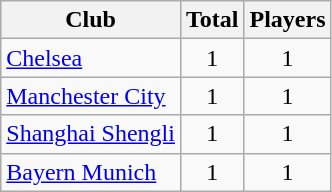<table class="wikitable sortable">
<tr>
<th>Club</th>
<th>Total</th>
<th>Players</th>
</tr>
<tr>
<td> <a href='#'>Chelsea</a></td>
<td align="center">1</td>
<td align="center">1</td>
</tr>
<tr>
<td> <a href='#'>Manchester City</a></td>
<td align="center">1</td>
<td align="center">1</td>
</tr>
<tr>
<td> <a href='#'>Shanghai Shengli</a></td>
<td align="center">1</td>
<td align="center">1</td>
</tr>
<tr>
<td> <a href='#'>Bayern Munich</a></td>
<td align="center">1</td>
<td align="center">1</td>
</tr>
</table>
